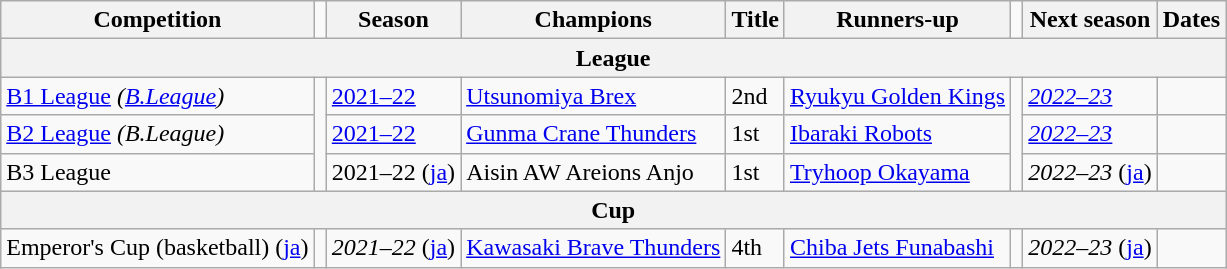<table class="wikitable">
<tr>
<th>Competition</th>
<td width="1%" rowspan=1></td>
<th>Season</th>
<th>Champions</th>
<th>Title</th>
<th>Runners-up</th>
<td width="1%" rowspan=1></td>
<th>Next season</th>
<th>Dates</th>
</tr>
<tr>
<th colspan=9>League</th>
</tr>
<tr>
<td><a href='#'>B1 League</a> <em>(<a href='#'>B.League</a>)</em></td>
<td width="1%" rowspan=3></td>
<td><a href='#'>2021–22</a></td>
<td><a href='#'>Utsunomiya Brex</a></td>
<td>2nd</td>
<td><a href='#'>Ryukyu Golden Kings</a></td>
<td width="1%" rowspan=3></td>
<td><em><a href='#'>2022–23</a></em></td>
<td></td>
</tr>
<tr>
<td><a href='#'>B2 League</a> <em>(B.League)</em></td>
<td><a href='#'>2021–22</a></td>
<td><a href='#'>Gunma Crane Thunders</a></td>
<td>1st</td>
<td><a href='#'>Ibaraki Robots</a></td>
<td><em><a href='#'>2022–23</a></em></td>
<td></td>
</tr>
<tr>
<td>B3 League</td>
<td>2021–22 (<a href='#'>ja</a>)</td>
<td>Aisin AW Areions Anjo</td>
<td>1st</td>
<td><a href='#'>Tryhoop Okayama</a></td>
<td><em>2022–23</em> (<a href='#'>ja</a>)</td>
</tr>
<tr>
<th colspan=9>Cup</th>
</tr>
<tr>
<td>Emperor's Cup (basketball) (<a href='#'>ja</a>)</td>
<td width="1%" rowspan=1></td>
<td><em>2021–22</em> (<a href='#'>ja</a>)</td>
<td><a href='#'>Kawasaki Brave Thunders</a></td>
<td>4th</td>
<td><a href='#'>Chiba Jets Funabashi</a></td>
<td width="1%" rowspan=1></td>
<td><em>2022–23</em> (<a href='#'>ja</a>)</td>
<td></td>
</tr>
</table>
